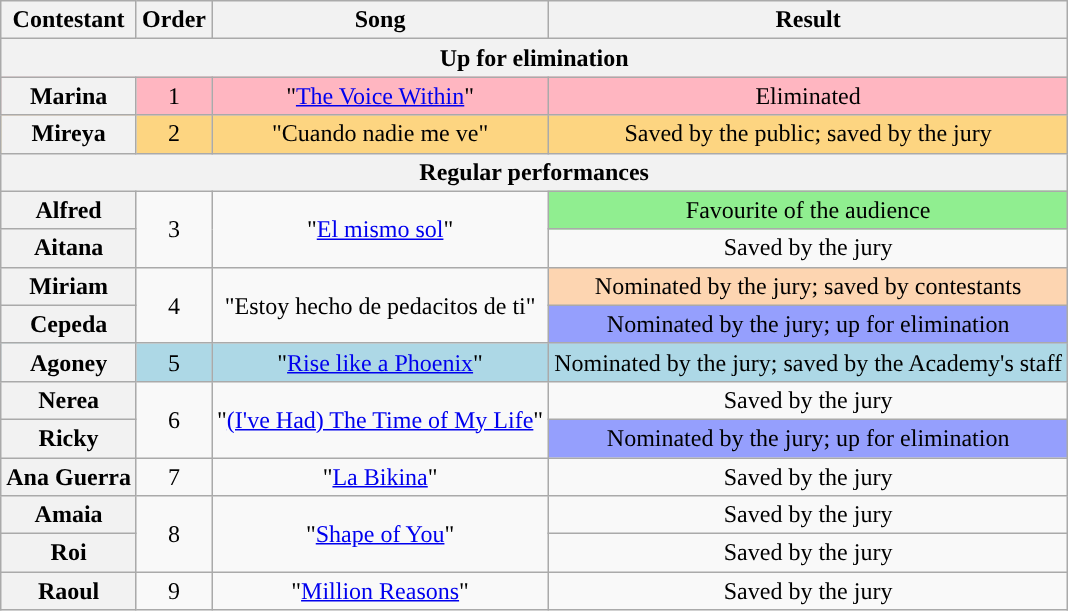<table class="wikitable plainrowheaders" style="text-align:center;">
<tr>
<th scope="col">Contestant</th>
<th scope="col">Order</th>
<th scope="col">Song</th>
<th scope="col">Result</th>
</tr>
<tr>
<th colspan="4">Up for elimination</th>
</tr>
<tr style="background:lightpink">
<th scope="row">Marina</th>
<td>1</td>
<td>"<a href='#'>The Voice Within</a>"</td>
<td>Eliminated</td>
</tr>
<tr style="background:#fdd581;">
<th scope="row">Mireya</th>
<td>2</td>
<td>"Cuando nadie me ve"</td>
<td>Saved by the public; saved by the jury</td>
</tr>
<tr>
<th colspan="4">Regular performances</th>
</tr>
<tr>
<th scope="row">Alfred</th>
<td rowspan="2">3</td>
<td rowspan="2">"<a href='#'>El mismo sol</a>"</td>
<td style="background:lightgreen">Favourite of the audience</td>
</tr>
<tr>
<th scope="row">Aitana</th>
<td>Saved by the jury</td>
</tr>
<tr>
<th scope="row">Miriam</th>
<td rowspan="2">4</td>
<td rowspan="2">"Estoy hecho de pedacitos de ti"</td>
<td style="background:#fdd5b1;">Nominated by the jury; saved by contestants</td>
</tr>
<tr>
<th scope="row">Cepeda</th>
<td style="background:#959ffd;">Nominated by the jury; up for elimination</td>
</tr>
<tr style="background:lightblue;">
<th scope="row">Agoney</th>
<td>5</td>
<td>"<a href='#'>Rise like a Phoenix</a>"</td>
<td>Nominated by the jury; saved by the Academy's staff</td>
</tr>
<tr>
<th scope="row">Nerea</th>
<td rowspan="2">6</td>
<td rowspan="2">"<a href='#'>(I've Had) The Time of My Life</a>"</td>
<td>Saved by the jury</td>
</tr>
<tr>
<th scope="row">Ricky</th>
<td style="background:#959ffd;">Nominated by the jury; up for elimination</td>
</tr>
<tr>
<th scope="row">Ana Guerra</th>
<td>7</td>
<td>"<a href='#'>La Bikina</a>"</td>
<td>Saved by the jury</td>
</tr>
<tr>
<th scope="row">Amaia</th>
<td rowspan="2">8</td>
<td rowspan="2">"<a href='#'>Shape of You</a>"</td>
<td>Saved by the jury</td>
</tr>
<tr>
<th scope="row">Roi</th>
<td>Saved by the jury</td>
</tr>
<tr>
<th scope="row">Raoul</th>
<td>9</td>
<td>"<a href='#'>Million Reasons</a>"</td>
<td>Saved by the jury</td>
</tr>
</table>
